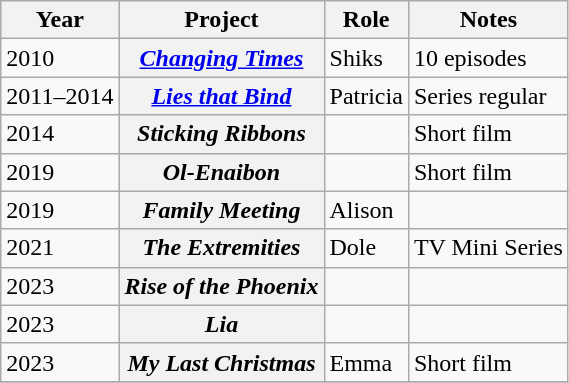<table class="wikitable sortable">
<tr>
<th>Year</th>
<th>Project</th>
<th>Role</th>
<th>Notes</th>
</tr>
<tr>
<td>2010</td>
<th><em><a href='#'>Changing Times</a></em></th>
<td>Shiks</td>
<td>10 episodes</td>
</tr>
<tr>
<td>2011–2014</td>
<th><em><a href='#'>Lies that Bind</a></em></th>
<td>Patricia</td>
<td>Series regular<br></td>
</tr>
<tr>
<td>2014</td>
<th><em>Sticking Ribbons</em></th>
<td></td>
<td>Short film</td>
</tr>
<tr>
<td>2019</td>
<th><em>Ol-Enaibon</em></th>
<td></td>
<td>Short film</td>
</tr>
<tr>
<td>2019</td>
<th><em>Family Meeting</em></th>
<td>Alison</td>
<td></td>
</tr>
<tr>
<td>2021</td>
<th><em>The Extremities</em></th>
<td>Dole</td>
<td>TV Mini Series</td>
</tr>
<tr>
<td>2023</td>
<th><em>Rise of the Phoenix</em></th>
<td></td>
<td></td>
</tr>
<tr>
<td>2023</td>
<th><em>Lia</em></th>
<td></td>
<td></td>
</tr>
<tr>
<td>2023</td>
<th><em>My Last Christmas</em></th>
<td>Emma</td>
<td>Short film</td>
</tr>
<tr>
</tr>
</table>
